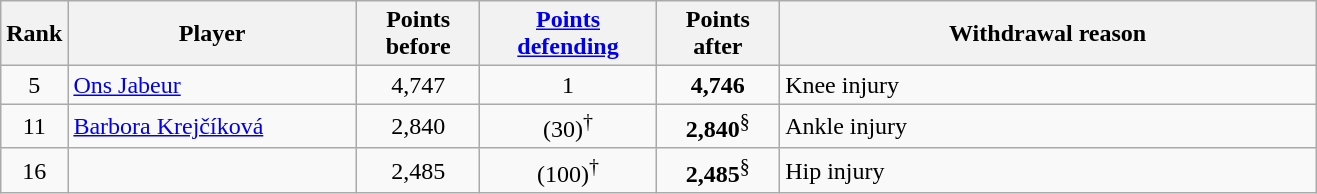<table class="wikitable sortable">
<tr>
<th>Rank</th>
<th style="width:185px;">Player</th>
<th style="width:75px;">Points before</th>
<th style="width:110px;"><a href='#'>Points defending</a></th>
<th style="width:75px;">Points after</th>
<th style="width:350px;">Withdrawal reason</th>
</tr>
<tr>
<td style="text-align:center;">5</td>
<td> <a href='#'>Ons Jabeur</a></td>
<td style="text-align:center;">4,747</td>
<td style="text-align:center;">1</td>
<td style="text-align:center;"><strong>4,746</strong></td>
<td>Knee injury</td>
</tr>
<tr>
<td style="text-align:center;">11</td>
<td> <a href='#'>Barbora Krejčíková</a></td>
<td style="text-align:center;">2,840</td>
<td style="text-align:center;">(30)<sup>†</sup></td>
<td style="text-align:center;"><strong>2,840</strong><sup>§</sup></td>
<td>Ankle injury</td>
</tr>
<tr>
<td style="text-align:center;">16</td>
<td></td>
<td style="text-align:center;">2,485</td>
<td style="text-align:center;">(100)<sup>†</sup></td>
<td style="text-align:center;"><strong>2,485</strong><sup>§</sup></td>
<td>Hip injury</td>
</tr>
</table>
